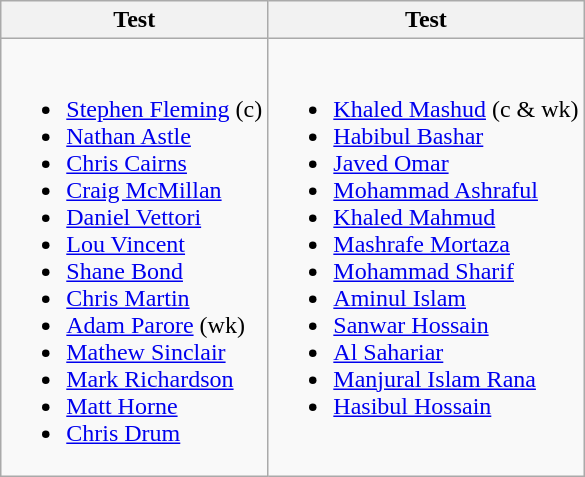<table class="wikitable">
<tr>
<th> Test</th>
<th> Test</th>
</tr>
<tr>
<td valigh=top><br><ul><li><a href='#'>Stephen Fleming</a> (c)</li><li><a href='#'>Nathan Astle</a></li><li><a href='#'>Chris Cairns</a></li><li><a href='#'>Craig McMillan</a></li><li><a href='#'>Daniel Vettori</a></li><li><a href='#'>Lou Vincent</a></li><li><a href='#'>Shane Bond</a></li><li><a href='#'>Chris Martin</a></li><li><a href='#'>Adam Parore</a> (wk)</li><li><a href='#'>Mathew Sinclair</a></li><li><a href='#'>Mark Richardson</a></li><li><a href='#'>Matt Horne</a></li><li><a href='#'>Chris Drum</a></li></ul></td>
<td valign=top><br><ul><li><a href='#'>Khaled Mashud</a> (c & wk)</li><li><a href='#'>Habibul Bashar</a></li><li><a href='#'>Javed Omar</a></li><li><a href='#'>Mohammad Ashraful</a></li><li><a href='#'>Khaled Mahmud</a></li><li><a href='#'>Mashrafe Mortaza</a></li><li><a href='#'>Mohammad Sharif</a></li><li><a href='#'>Aminul Islam</a></li><li><a href='#'>Sanwar Hossain</a></li><li><a href='#'>Al Sahariar</a></li><li><a href='#'>Manjural Islam Rana</a></li><li><a href='#'>Hasibul Hossain</a></li></ul></td>
</tr>
</table>
